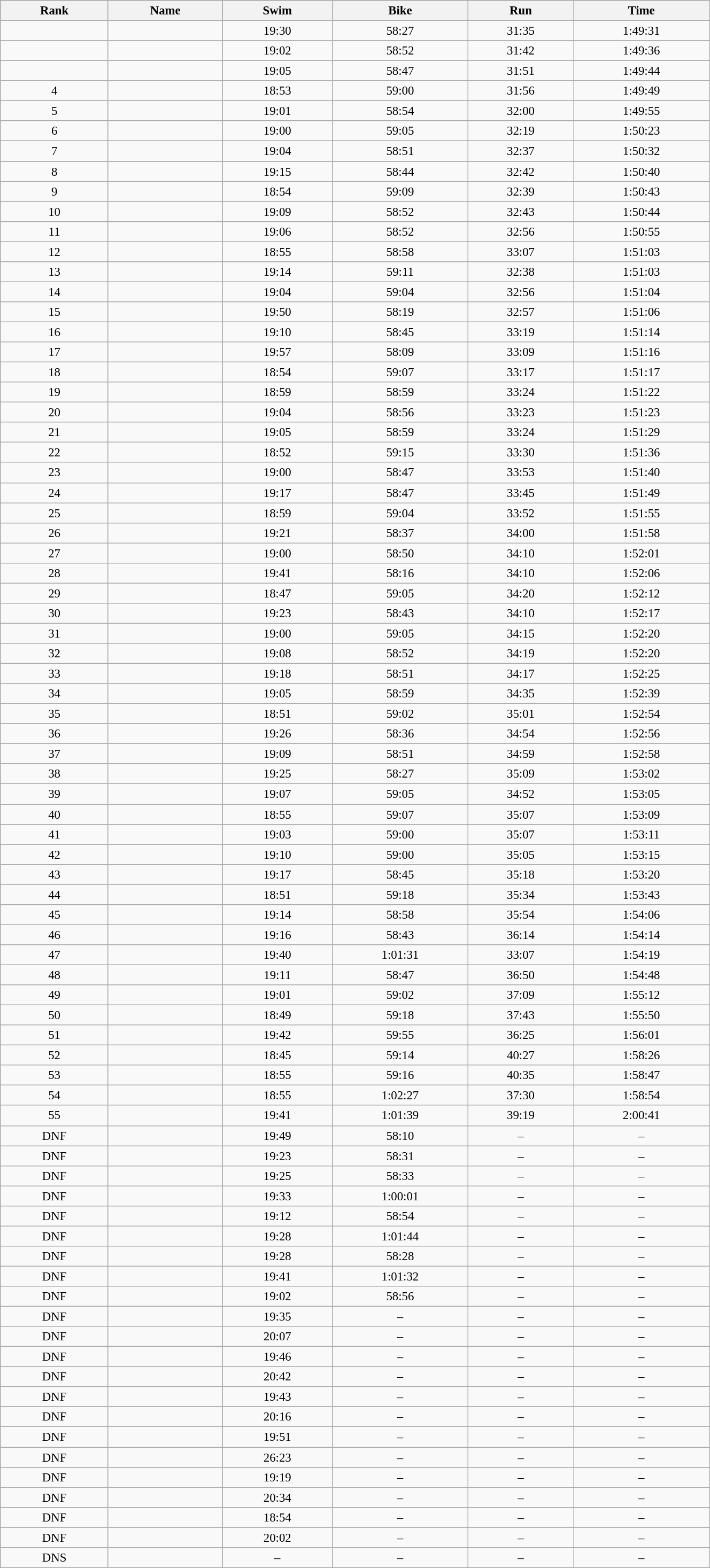<table class="wikitable sortable" style="font-size:95%" width="70%">
<tr bgcolor="lightsteelblue">
<th>Rank</th>
<th>Name</th>
<th>Swim</th>
<th>Bike</th>
<th>Run</th>
<th>Time</th>
</tr>
<tr align="center">
<td></td>
<td align="left"><strong></strong></td>
<td>19:30</td>
<td>58:27</td>
<td>31:35</td>
<td>1:49:31</td>
</tr>
<tr align="center">
<td></td>
<td align="left"></td>
<td>19:02</td>
<td>58:52</td>
<td>31:42</td>
<td>1:49:36</td>
</tr>
<tr align="center">
<td></td>
<td align="left"></td>
<td>19:05</td>
<td>58:47</td>
<td>31:51</td>
<td>1:49:44</td>
</tr>
<tr align="center">
<td>4</td>
<td align="left"></td>
<td>18:53</td>
<td>59:00</td>
<td>31:56</td>
<td>1:49:49</td>
</tr>
<tr align="center">
<td>5</td>
<td align="left"></td>
<td>19:01</td>
<td>58:54</td>
<td>32:00</td>
<td>1:49:55</td>
</tr>
<tr align="center">
<td>6</td>
<td align="left"></td>
<td>19:00</td>
<td>59:05</td>
<td>32:19</td>
<td>1:50:23</td>
</tr>
<tr align="center">
<td>7</td>
<td align="left"></td>
<td>19:04</td>
<td>58:51</td>
<td>32:37</td>
<td>1:50:32</td>
</tr>
<tr align="center">
<td>8</td>
<td align="left"></td>
<td>19:15</td>
<td>58:44</td>
<td>32:42</td>
<td>1:50:40</td>
</tr>
<tr align="center">
<td>9</td>
<td align="left"></td>
<td>18:54</td>
<td>59:09</td>
<td>32:39</td>
<td>1:50:43</td>
</tr>
<tr align="center">
<td>10</td>
<td align="left"></td>
<td>19:09</td>
<td>58:52</td>
<td>32:43</td>
<td>1:50:44</td>
</tr>
<tr align="center">
<td>11</td>
<td align="left"></td>
<td>19:06</td>
<td>58:52</td>
<td>32:56</td>
<td>1:50:55</td>
</tr>
<tr align="center">
<td>12</td>
<td align="left"></td>
<td>18:55</td>
<td>58:58</td>
<td>33:07</td>
<td>1:51:03</td>
</tr>
<tr align="center">
<td>13</td>
<td align="left"></td>
<td>19:14</td>
<td>59:11</td>
<td>32:38</td>
<td>1:51:03</td>
</tr>
<tr align="center">
<td>14</td>
<td align="left"></td>
<td>19:04</td>
<td>59:04</td>
<td>32:56</td>
<td>1:51:04</td>
</tr>
<tr align="center">
<td>15</td>
<td align="left"></td>
<td>19:50</td>
<td>58:19</td>
<td>32:57</td>
<td>1:51:06</td>
</tr>
<tr align="center">
<td>16</td>
<td align="left"></td>
<td>19:10</td>
<td>58:45</td>
<td>33:19</td>
<td>1:51:14</td>
</tr>
<tr align="center">
<td>17</td>
<td align="left"></td>
<td>19:57</td>
<td>58:09</td>
<td>33:09</td>
<td>1:51:16</td>
</tr>
<tr align="center">
<td>18</td>
<td align="left"></td>
<td>18:54</td>
<td>59:07</td>
<td>33:17</td>
<td>1:51:17</td>
</tr>
<tr align="center">
<td>19</td>
<td align="left"></td>
<td>18:59</td>
<td>58:59</td>
<td>33:24</td>
<td>1:51:22</td>
</tr>
<tr align="center">
<td>20</td>
<td align="left"></td>
<td>19:04</td>
<td>58:56</td>
<td>33:23</td>
<td>1:51:23</td>
</tr>
<tr align="center">
<td>21</td>
<td align="left"></td>
<td>19:05</td>
<td>58:59</td>
<td>33:24</td>
<td>1:51:29</td>
</tr>
<tr align="center">
<td>22</td>
<td align="left"></td>
<td>18:52</td>
<td>59:15</td>
<td>33:30</td>
<td>1:51:36</td>
</tr>
<tr align="center">
<td>23</td>
<td align="left"></td>
<td>19:00</td>
<td>58:47</td>
<td>33:53</td>
<td>1:51:40</td>
</tr>
<tr align="center">
<td>24</td>
<td align="left"></td>
<td>19:17</td>
<td>58:47</td>
<td>33:45</td>
<td>1:51:49</td>
</tr>
<tr align="center">
<td>25</td>
<td align="left"></td>
<td>18:59</td>
<td>59:04</td>
<td>33:52</td>
<td>1:51:55</td>
</tr>
<tr align="center">
<td>26</td>
<td align="left"></td>
<td>19:21</td>
<td>58:37</td>
<td>34:00</td>
<td>1:51:58</td>
</tr>
<tr align="center">
<td>27</td>
<td align="left"></td>
<td>19:00</td>
<td>58:50</td>
<td>34:10</td>
<td>1:52:01</td>
</tr>
<tr align="center">
<td>28</td>
<td align="left"></td>
<td>19:41</td>
<td>58:16</td>
<td>34:10</td>
<td>1:52:06</td>
</tr>
<tr align="center">
<td>29</td>
<td align="left"></td>
<td>18:47</td>
<td>59:05</td>
<td>34:20</td>
<td>1:52:12</td>
</tr>
<tr align="center">
<td>30</td>
<td align="left"></td>
<td>19:23</td>
<td>58:43</td>
<td>34:10</td>
<td>1:52:17</td>
</tr>
<tr align="center">
<td>31</td>
<td align="left"></td>
<td>19:00</td>
<td>59:05</td>
<td>34:15</td>
<td>1:52:20</td>
</tr>
<tr align="center">
<td>32</td>
<td align="left"></td>
<td>19:08</td>
<td>58:52</td>
<td>34:19</td>
<td>1:52:20</td>
</tr>
<tr align="center">
<td>33</td>
<td align="left"></td>
<td>19:18</td>
<td>58:51</td>
<td>34:17</td>
<td>1:52:25</td>
</tr>
<tr align="center">
<td>34</td>
<td align="left"></td>
<td>19:05</td>
<td>58:59</td>
<td>34:35</td>
<td>1:52:39</td>
</tr>
<tr align="center">
<td>35</td>
<td align="left"></td>
<td>18:51</td>
<td>59:02</td>
<td>35:01</td>
<td>1:52:54</td>
</tr>
<tr align="center">
<td>36</td>
<td align="left"></td>
<td>19:26</td>
<td>58:36</td>
<td>34:54</td>
<td>1:52:56</td>
</tr>
<tr align="center">
<td>37</td>
<td align="left"></td>
<td>19:09</td>
<td>58:51</td>
<td>34:59</td>
<td>1:52:58</td>
</tr>
<tr align="center">
<td>38</td>
<td align="left"></td>
<td>19:25</td>
<td>58:27</td>
<td>35:09</td>
<td>1:53:02</td>
</tr>
<tr align="center">
<td>39</td>
<td align="left"></td>
<td>19:07</td>
<td>59:05</td>
<td>34:52</td>
<td>1:53:05</td>
</tr>
<tr align="center">
<td>40</td>
<td align="left"></td>
<td>18:55</td>
<td>59:07</td>
<td>35:07</td>
<td>1:53:09</td>
</tr>
<tr align="center">
<td>41</td>
<td align="left"></td>
<td>19:03</td>
<td>59:00</td>
<td>35:07</td>
<td>1:53:11</td>
</tr>
<tr align="center">
<td>42</td>
<td align="left"></td>
<td>19:10</td>
<td>59:00</td>
<td>35:05</td>
<td>1:53:15</td>
</tr>
<tr align="center">
<td>43</td>
<td align="left"></td>
<td>19:17</td>
<td>58:45</td>
<td>35:18</td>
<td>1:53:20</td>
</tr>
<tr align="center">
<td>44</td>
<td align="left"></td>
<td>18:51</td>
<td>59:18</td>
<td>35:34</td>
<td>1:53:43</td>
</tr>
<tr align="center">
<td>45</td>
<td align="left"></td>
<td>19:14</td>
<td>58:58</td>
<td>35:54</td>
<td>1:54:06</td>
</tr>
<tr align="center">
<td>46</td>
<td align="left"></td>
<td>19:16</td>
<td>58:43</td>
<td>36:14</td>
<td>1:54:14</td>
</tr>
<tr align="center">
<td>47</td>
<td align="left"></td>
<td>19:40</td>
<td>1:01:31</td>
<td>33:07</td>
<td>1:54:19</td>
</tr>
<tr align="center">
<td>48</td>
<td align="left"></td>
<td>19:11</td>
<td>58:47</td>
<td>36:50</td>
<td>1:54:48</td>
</tr>
<tr align="center">
<td>49</td>
<td align="left"></td>
<td>19:01</td>
<td>59:02</td>
<td>37:09</td>
<td>1:55:12</td>
</tr>
<tr align="center">
<td>50</td>
<td align="left"></td>
<td>18:49</td>
<td>59:18</td>
<td>37:43</td>
<td>1:55:50</td>
</tr>
<tr align="center">
<td>51</td>
<td align="left"></td>
<td>19:42</td>
<td>59:55</td>
<td>36:25</td>
<td>1:56:01</td>
</tr>
<tr align="center">
<td>52</td>
<td align="left"></td>
<td>18:45</td>
<td>59:14</td>
<td>40:27</td>
<td>1:58:26</td>
</tr>
<tr align="center">
<td>53</td>
<td align="left"></td>
<td>18:55</td>
<td>59:16</td>
<td>40:35</td>
<td>1:58:47</td>
</tr>
<tr align="center">
<td>54</td>
<td align="left"></td>
<td>18:55</td>
<td>1:02:27</td>
<td>37:30</td>
<td>1:58:54</td>
</tr>
<tr align="center">
<td>55</td>
<td align="left"></td>
<td>19:41</td>
<td>1:01:39</td>
<td>39:19</td>
<td>2:00:41</td>
</tr>
<tr align="center">
<td>DNF</td>
<td align="left"></td>
<td>19:49</td>
<td>58:10</td>
<td>–</td>
<td>–</td>
</tr>
<tr align="center">
<td>DNF</td>
<td align="left"></td>
<td>19:23</td>
<td>58:31</td>
<td>–</td>
<td>–</td>
</tr>
<tr align="center">
<td>DNF</td>
<td align="left"></td>
<td>19:25</td>
<td>58:33</td>
<td>–</td>
<td>–</td>
</tr>
<tr align="center">
<td>DNF</td>
<td align="left"></td>
<td>19:33</td>
<td>1:00:01</td>
<td>–</td>
<td>–</td>
</tr>
<tr align="center">
<td>DNF</td>
<td align="left"></td>
<td>19:12</td>
<td>58:54</td>
<td>–</td>
<td>–</td>
</tr>
<tr align="center">
<td>DNF</td>
<td align="left"></td>
<td>19:28</td>
<td>1:01:44</td>
<td>–</td>
<td>–</td>
</tr>
<tr align="center">
<td>DNF</td>
<td align="left"></td>
<td>19:28</td>
<td>58:28</td>
<td>–</td>
<td>–</td>
</tr>
<tr align="center">
<td>DNF</td>
<td align="left"></td>
<td>19:41</td>
<td>1:01:32</td>
<td>–</td>
<td>–</td>
</tr>
<tr align="center">
<td>DNF</td>
<td align="left"></td>
<td>19:02</td>
<td>58:56</td>
<td>–</td>
<td>–</td>
</tr>
<tr align="center">
<td>DNF</td>
<td align="left"></td>
<td>19:35</td>
<td>–</td>
<td>–</td>
<td>–</td>
</tr>
<tr align="center">
<td>DNF</td>
<td align="left"></td>
<td>20:07</td>
<td>–</td>
<td>–</td>
<td>–</td>
</tr>
<tr align="center">
<td>DNF</td>
<td align="left"></td>
<td>19:46</td>
<td>–</td>
<td>–</td>
<td>–</td>
</tr>
<tr align="center">
<td>DNF</td>
<td align="left"></td>
<td>20:42</td>
<td>–</td>
<td>–</td>
<td>–</td>
</tr>
<tr align="center">
<td>DNF</td>
<td align="left"></td>
<td>19:43</td>
<td>–</td>
<td>–</td>
<td>–</td>
</tr>
<tr align="center">
<td>DNF</td>
<td align="left"></td>
<td>20:16</td>
<td>–</td>
<td>–</td>
<td>–</td>
</tr>
<tr align="center">
<td>DNF</td>
<td align="left"></td>
<td>19:51</td>
<td>–</td>
<td>–</td>
<td>–</td>
</tr>
<tr align="center">
<td>DNF</td>
<td align="left"></td>
<td>26:23</td>
<td>–</td>
<td>–</td>
<td>–</td>
</tr>
<tr align="center">
<td>DNF</td>
<td align="left"></td>
<td>19:19</td>
<td>–</td>
<td>–</td>
<td>–</td>
</tr>
<tr align="center">
<td>DNF</td>
<td align="left"></td>
<td>20:34</td>
<td>–</td>
<td>–</td>
<td>–</td>
</tr>
<tr align="center">
<td>DNF</td>
<td align="left"></td>
<td>18:54</td>
<td>–</td>
<td>–</td>
<td>–</td>
</tr>
<tr align="center">
<td>DNF</td>
<td align="left"></td>
<td>20:02</td>
<td>–</td>
<td>–</td>
<td>–</td>
</tr>
<tr align="center">
<td>DNS</td>
<td align="left"></td>
<td>–</td>
<td>–</td>
<td>–</td>
<td>–</td>
</tr>
</table>
